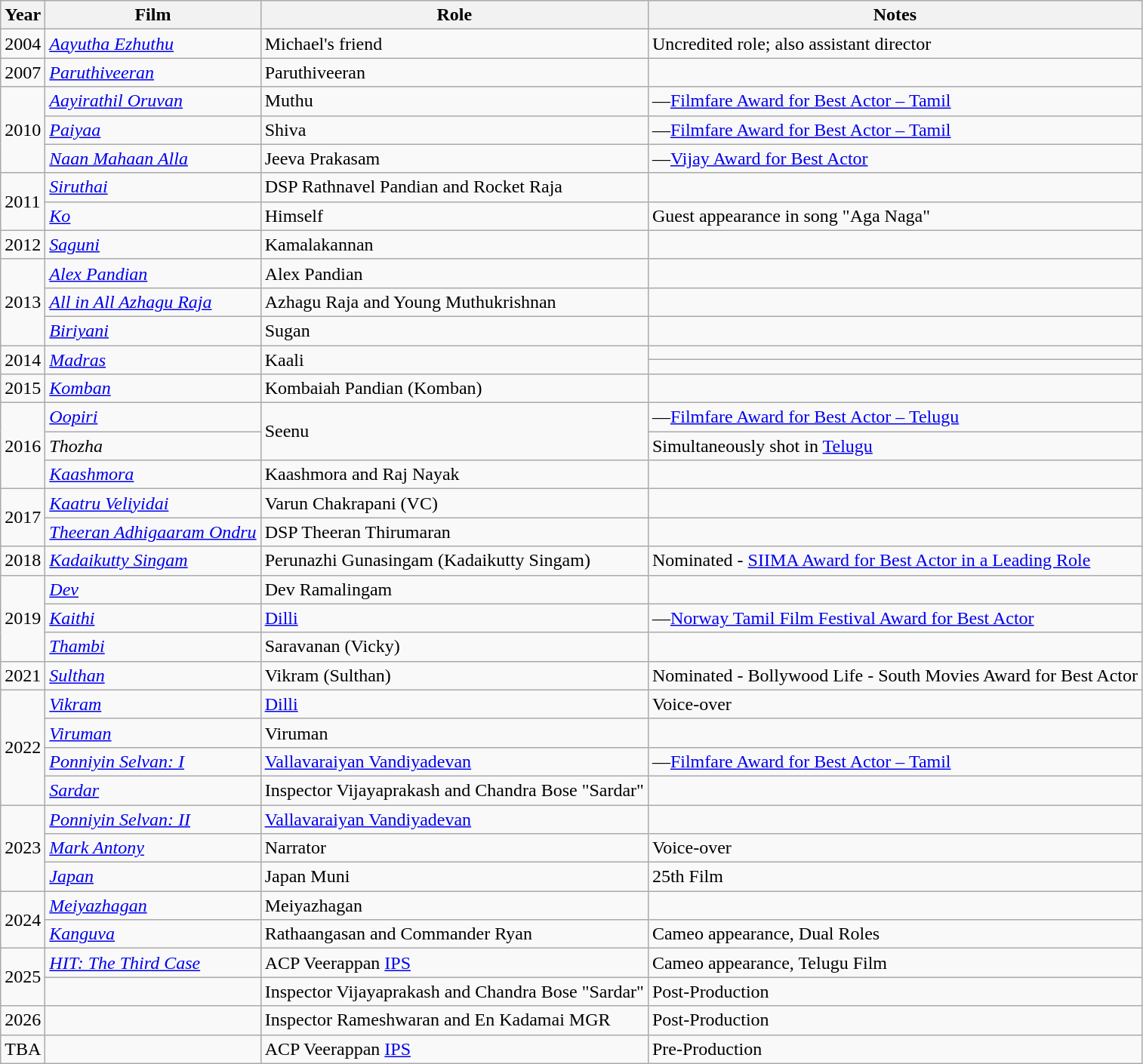<table class="wikitable sortable">
<tr>
<th scope="col">Year</th>
<th scope="col">Film</th>
<th scope="col">Role</th>
<th scope="col" class="unsortable">Notes</th>
</tr>
<tr>
<td>2004</td>
<td><em><a href='#'>Aayutha Ezhuthu</a></em></td>
<td>Michael's friend</td>
<td>Uncredited role; also assistant director</td>
</tr>
<tr>
<td>2007</td>
<td><em><a href='#'>Paruthiveeran</a></em></td>
<td>Paruthiveeran</td>
<td></td>
</tr>
<tr>
<td rowspan="3">2010</td>
<td><em><a href='#'>Aayirathil Oruvan</a></em></td>
<td>Muthu</td>
<td>—<a href='#'>Filmfare Award for Best Actor – Tamil</a></td>
</tr>
<tr>
<td><em><a href='#'>Paiyaa</a></em></td>
<td>Shiva</td>
<td>—<a href='#'>Filmfare Award for Best Actor – Tamil</a></td>
</tr>
<tr>
<td><em><a href='#'>Naan Mahaan Alla</a></em></td>
<td>Jeeva Prakasam</td>
<td>—<a href='#'>Vijay Award for Best Actor</a></td>
</tr>
<tr>
<td rowspan="2">2011</td>
<td><em><a href='#'>Siruthai</a></em></td>
<td>DSP Rathnavel Pandian and Rocket Raja</td>
<td></td>
</tr>
<tr>
<td><em><a href='#'>Ko</a></em></td>
<td>Himself</td>
<td>Guest appearance in song "Aga Naga"</td>
</tr>
<tr>
<td>2012</td>
<td><em><a href='#'>Saguni</a></em></td>
<td>Kamalakannan</td>
<td></td>
</tr>
<tr>
<td rowspan="3">2013</td>
<td><em><a href='#'>Alex Pandian</a></em></td>
<td>Alex Pandian</td>
<td></td>
</tr>
<tr>
<td><em><a href='#'>All in All Azhagu Raja</a></em></td>
<td>Azhagu Raja and Young Muthukrishnan</td>
<td></td>
</tr>
<tr>
<td><em><a href='#'>Biriyani</a></em></td>
<td>Sugan</td>
<td></td>
</tr>
<tr>
<td rowspan=2>2014</td>
<td rowspan=2><em><a href='#'>Madras</a></em></td>
<td rowspan=2>Kaali</td>
<td></td>
</tr>
<tr>
<td></td>
</tr>
<tr>
<td>2015</td>
<td><em><a href='#'>Komban</a></em></td>
<td>Kombaiah Pandian (Komban)</td>
<td></td>
</tr>
<tr>
<td rowspan="4">2016</td>
<td rowspan=2><em><a href='#'>Oopiri</a></em></td>
<td rowspan="3">Seenu</td>
<td>—<a href='#'>Filmfare Award for Best Actor – Telugu</a></td>
</tr>
<tr>
<td rowspan="2">Simultaneously shot in <a href='#'>Telugu</a></td>
</tr>
<tr>
<td><em>Thozha</em></td>
</tr>
<tr>
<td><em><a href='#'>Kaashmora</a></em></td>
<td>Kaashmora and Raj Nayak</td>
<td></td>
</tr>
<tr>
<td rowspan="2">2017</td>
<td><em><a href='#'>Kaatru Veliyidai</a></em></td>
<td>Varun Chakrapani (VC)</td>
<td></td>
</tr>
<tr>
<td><em><a href='#'>Theeran Adhigaaram Ondru</a></em></td>
<td>DSP Theeran Thirumaran</td>
<td></td>
</tr>
<tr>
<td>2018</td>
<td><em><a href='#'>Kadaikutty Singam</a></em></td>
<td>Perunazhi Gunasingam (Kadaikutty Singam)</td>
<td>Nominated - <a href='#'>SIIMA Award for Best Actor in a Leading Role</a></td>
</tr>
<tr>
<td rowspan="3">2019</td>
<td><em><a href='#'>Dev</a></em></td>
<td>Dev Ramalingam</td>
<td></td>
</tr>
<tr>
<td><em><a href='#'>Kaithi</a></em></td>
<td><a href='#'>Dilli</a></td>
<td>—<a href='#'>Norway Tamil Film Festival Award for Best Actor</a></td>
</tr>
<tr>
<td><em><a href='#'>Thambi</a></em></td>
<td>Saravanan  (Vicky)</td>
<td></td>
</tr>
<tr>
<td rowspan=1>2021</td>
<td><em><a href='#'>Sulthan</a></em></td>
<td>Vikram (Sulthan)</td>
<td>Nominated - Bollywood Life - South Movies Award for Best Actor</td>
</tr>
<tr>
<td rowspan="4">2022</td>
<td><em><a href='#'>Vikram</a></em></td>
<td><a href='#'>Dilli</a></td>
<td>Voice-over</td>
</tr>
<tr>
<td><em><a href='#'>Viruman</a></em></td>
<td>Viruman</td>
<td></td>
</tr>
<tr>
<td><em><a href='#'>Ponniyin Selvan: I</a></em></td>
<td><a href='#'>Vallavaraiyan Vandiyadevan</a></td>
<td>—<a href='#'>Filmfare Award for Best Actor – Tamil</a></td>
</tr>
<tr>
<td><em><a href='#'>Sardar</a></em></td>
<td>Inspector Vijayaprakash and Chandra Bose "Sardar"</td>
<td></td>
</tr>
<tr>
<td rowspan="3">2023</td>
<td><em><a href='#'>Ponniyin Selvan: II</a></em></td>
<td><a href='#'>Vallavaraiyan Vandiyadevan</a></td>
<td></td>
</tr>
<tr>
<td><em><a href='#'>Mark Antony</a></em></td>
<td>Narrator</td>
<td>Voice-over</td>
</tr>
<tr>
<td><em><a href='#'>Japan</a></em></td>
<td>Japan Muni</td>
<td>25th Film</td>
</tr>
<tr>
<td rowspan="2">2024</td>
<td><em><a href='#'>Meiyazhagan</a></em></td>
<td>Meiyazhagan</td>
<td></td>
</tr>
<tr>
<td><em><a href='#'>Kanguva</a></em></td>
<td>Rathaangasan and Commander Ryan</td>
<td>Cameo appearance, Dual Roles</td>
</tr>
<tr>
<td rowspan="2">2025</td>
<td><em><a href='#'>HIT: The Third Case</a></em></td>
<td>ACP Veerappan <a href='#'>IPS</a></td>
<td>Cameo appearance, Telugu Film</td>
</tr>
<tr>
<td></td>
<td>Inspector Vijayaprakash and Chandra Bose "Sardar"</td>
<td>Post-Production</td>
</tr>
<tr>
<td rowspan="1">2026</td>
<td></td>
<td>Inspector Rameshwaran and En Kadamai MGR</td>
<td>Post-Production</td>
</tr>
<tr>
<td rowspan="1">TBA</td>
<td></td>
<td>ACP Veerappan <a href='#'>IPS</a></td>
<td>Pre-Production</td>
</tr>
</table>
